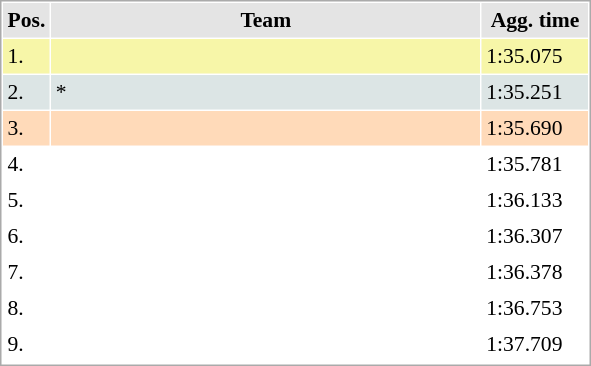<table cellspacing="1" cellpadding="3" style="border:1px solid #aaa; font-size:90%;">
<tr style="background:#e4e4e4;">
<th style="width:10px;">Pos.</th>
<th style="width:280px;">Team</th>
<th style="width:65px;">Agg. time</th>
</tr>
<tr style="background:#f7f6a8;">
<td>1.</td>
<td align="left"></td>
<td>1:35.075</td>
</tr>
<tr style="background:#dce5e5;">
<td>2.</td>
<td align="left">*</td>
<td>1:35.251</td>
</tr>
<tr style="background:#ffdab9;">
<td>3.</td>
<td align="left"></td>
<td>1:35.690</td>
</tr>
<tr>
<td>4.</td>
<td align="left"></td>
<td>1:35.781</td>
</tr>
<tr>
<td>5.</td>
<td align="left"></td>
<td>1:36.133</td>
</tr>
<tr>
<td>6.</td>
<td align="left"></td>
<td>1:36.307</td>
</tr>
<tr>
<td>7.</td>
<td align="left"></td>
<td>1:36.378</td>
</tr>
<tr>
<td>8.</td>
<td align="left"></td>
<td>1:36.753</td>
</tr>
<tr>
<td>9.</td>
<td align="left"></td>
<td>1:37.709</td>
</tr>
<tr>
</tr>
</table>
